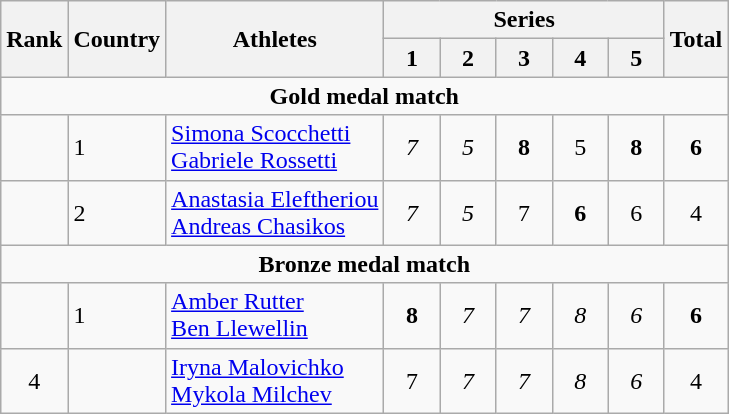<table class="wikitable" style="text-align:center">
<tr>
<th rowspan=2>Rank</th>
<th rowspan=2>Country</th>
<th rowspan=2>Athletes</th>
<th colspan=5>Series</th>
<th rowspan=2>Total</th>
</tr>
<tr>
<th width=30px>1</th>
<th width=30px>2</th>
<th width=30px>3</th>
<th width=30px>4</th>
<th width=30px>5</th>
</tr>
<tr>
<td colspan=9><strong>Gold medal match</strong></td>
</tr>
<tr>
<td></td>
<td align=left> 1</td>
<td align=left><a href='#'>Simona Scocchetti</a><br><a href='#'>Gabriele Rossetti</a></td>
<td><em>7</em></td>
<td><em>5</em></td>
<td><strong>8</strong></td>
<td>5</td>
<td><strong>8</strong></td>
<td><strong>6</strong></td>
</tr>
<tr>
<td></td>
<td align=left> 2</td>
<td align=left><a href='#'>Anastasia Eleftheriou</a><br><a href='#'>Andreas Chasikos</a></td>
<td><em>7</em></td>
<td><em>5</em></td>
<td>7</td>
<td><strong>6</strong></td>
<td>6</td>
<td>4</td>
</tr>
<tr>
<td colspan=9><strong>Bronze medal match</strong></td>
</tr>
<tr>
<td></td>
<td align=left> 1</td>
<td align=left><a href='#'>Amber Rutter</a><br><a href='#'>Ben Llewellin</a></td>
<td><strong>8</strong></td>
<td><em>7</em></td>
<td><em>7</em></td>
<td><em>8</em></td>
<td><em>6</em></td>
<td><strong>6</strong></td>
</tr>
<tr>
<td>4</td>
<td align=left></td>
<td align=left><a href='#'>Iryna Malovichko</a><br><a href='#'>Mykola Milchev</a></td>
<td>7</td>
<td><em>7</em></td>
<td><em>7</em></td>
<td><em>8</em></td>
<td><em>6</em></td>
<td>4</td>
</tr>
</table>
